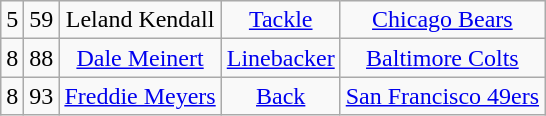<table class="wikitable" style="text-align:center">
<tr>
<td>5</td>
<td>59</td>
<td>Leland Kendall</td>
<td><a href='#'>Tackle</a></td>
<td><a href='#'>Chicago Bears</a></td>
</tr>
<tr>
<td>8</td>
<td>88</td>
<td><a href='#'>Dale Meinert</a></td>
<td><a href='#'>Linebacker</a></td>
<td><a href='#'>Baltimore Colts</a></td>
</tr>
<tr>
<td>8</td>
<td>93</td>
<td><a href='#'>Freddie Meyers</a></td>
<td><a href='#'>Back</a></td>
<td><a href='#'>San Francisco 49ers</a></td>
</tr>
</table>
